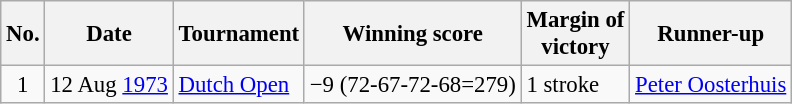<table class="wikitable" style="font-size:95%;">
<tr>
<th>No.</th>
<th>Date</th>
<th>Tournament</th>
<th>Winning score</th>
<th>Margin of<br>victory</th>
<th>Runner-up</th>
</tr>
<tr>
<td align=center>1</td>
<td>12 Aug <a href='#'>1973</a></td>
<td><a href='#'>Dutch Open</a></td>
<td>−9 (72-67-72-68=279)</td>
<td>1 stroke</td>
<td> <a href='#'>Peter Oosterhuis</a></td>
</tr>
</table>
